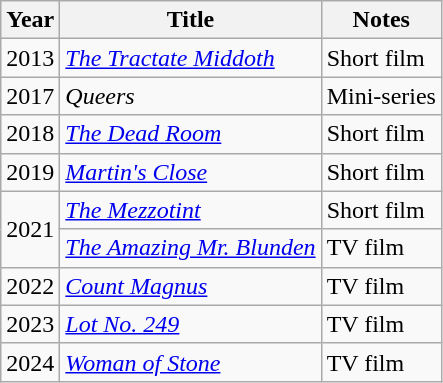<table class="wikitable">
<tr>
<th>Year</th>
<th>Title</th>
<th>Notes</th>
</tr>
<tr>
<td>2013</td>
<td><em><a href='#'>The Tractate Middoth</a></em></td>
<td>Short film</td>
</tr>
<tr>
<td>2017</td>
<td><em>Queers</em></td>
<td>Mini-series</td>
</tr>
<tr>
<td>2018</td>
<td><em><a href='#'>The Dead Room</a></em></td>
<td>Short film</td>
</tr>
<tr>
<td>2019</td>
<td><em><a href='#'>Martin's Close</a></em></td>
<td>Short film</td>
</tr>
<tr>
<td rowspan="2">2021</td>
<td><em><a href='#'>The Mezzotint</a></em></td>
<td>Short film</td>
</tr>
<tr>
<td><em><a href='#'>The Amazing Mr. Blunden</a></em></td>
<td>TV film</td>
</tr>
<tr>
<td>2022</td>
<td><em><a href='#'>Count Magnus</a></em></td>
<td>TV film</td>
</tr>
<tr>
<td>2023</td>
<td><em><a href='#'>Lot No. 249</a></em></td>
<td>TV film</td>
</tr>
<tr>
<td>2024</td>
<td><em><a href='#'>Woman of Stone</a></em></td>
<td>TV film</td>
</tr>
</table>
